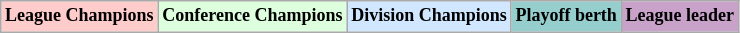<table class="wikitable"  style="font-size:75%;">
<tr>
<td style="text-align:center; background:#fcc;"><strong>League Champions</strong></td>
<td style="text-align:center; background:#dfd;"><strong>Conference Champions</strong></td>
<td style="text-align:center; background:#d0e7ff;"><strong>Division Champions</strong></td>
<td style="text-align:center; background:#96cdcd;"><strong>Playoff berth</strong></td>
<td style="text-align:center; background:#c8a2c8;"><strong>League leader</strong></td>
</tr>
</table>
